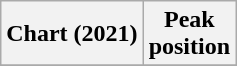<table class="wikitable plainrowheaders" style="text-align:center">
<tr>
<th scope="col">Chart (2021)</th>
<th scope="col">Peak<br>position</th>
</tr>
<tr>
</tr>
</table>
